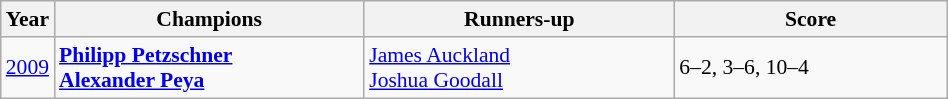<table class="wikitable" style="font-size:90%">
<tr>
<th>Year</th>
<th width="200">Champions</th>
<th width="200">Runners-up</th>
<th width="175">Score</th>
</tr>
<tr>
<td><a href='#'>2009</a></td>
<td> <strong><a href='#'>Philipp Petzschner</a></strong><br> <strong><a href='#'>Alexander Peya</a></strong></td>
<td> <a href='#'>James Auckland</a><br> <a href='#'>Joshua Goodall</a></td>
<td>6–2, 3–6, 10–4</td>
</tr>
</table>
